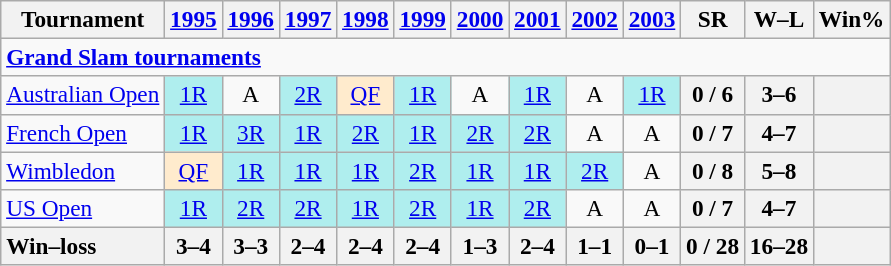<table class=wikitable style=text-align:center;font-size:97%>
<tr>
<th>Tournament</th>
<th><a href='#'>1995</a></th>
<th><a href='#'>1996</a></th>
<th><a href='#'>1997</a></th>
<th><a href='#'>1998</a></th>
<th><a href='#'>1999</a></th>
<th><a href='#'>2000</a></th>
<th><a href='#'>2001</a></th>
<th><a href='#'>2002</a></th>
<th><a href='#'>2003</a></th>
<th>SR</th>
<th>W–L</th>
<th>Win%</th>
</tr>
<tr>
<td colspan=25 style=text-align:left><a href='#'><strong>Grand Slam tournaments</strong></a></td>
</tr>
<tr>
<td align=left><a href='#'>Australian Open</a></td>
<td bgcolor=afeeee><a href='#'>1R</a></td>
<td>A</td>
<td bgcolor=afeeee><a href='#'>2R</a></td>
<td bgcolor=ffebcd><a href='#'>QF</a></td>
<td bgcolor=afeeee><a href='#'>1R</a></td>
<td>A</td>
<td bgcolor=afeeee><a href='#'>1R</a></td>
<td>A</td>
<td bgcolor=afeeee><a href='#'>1R</a></td>
<th>0 / 6</th>
<th>3–6</th>
<th></th>
</tr>
<tr>
<td align=left><a href='#'>French Open</a></td>
<td bgcolor=afeeee><a href='#'>1R</a></td>
<td bgcolor=afeeee><a href='#'>3R</a></td>
<td bgcolor=afeeee><a href='#'>1R</a></td>
<td bgcolor=afeeee><a href='#'>2R</a></td>
<td bgcolor=afeeee><a href='#'>1R</a></td>
<td bgcolor=afeeee><a href='#'>2R</a></td>
<td bgcolor=afeeee><a href='#'>2R</a></td>
<td>A</td>
<td>A</td>
<th>0 / 7</th>
<th>4–7</th>
<th></th>
</tr>
<tr>
<td align=left><a href='#'>Wimbledon</a></td>
<td bgcolor=ffebcd><a href='#'>QF</a></td>
<td bgcolor=afeeee><a href='#'>1R</a></td>
<td bgcolor=afeeee><a href='#'>1R</a></td>
<td bgcolor=afeeee><a href='#'>1R</a></td>
<td bgcolor=afeeee><a href='#'>2R</a></td>
<td bgcolor=afeeee><a href='#'>1R</a></td>
<td bgcolor=afeeee><a href='#'>1R</a></td>
<td bgcolor=afeeee><a href='#'>2R</a></td>
<td>A</td>
<th>0 / 8</th>
<th>5–8</th>
<th></th>
</tr>
<tr>
<td align=left><a href='#'>US Open</a></td>
<td bgcolor=afeeee><a href='#'>1R</a></td>
<td bgcolor=afeeee><a href='#'>2R</a></td>
<td bgcolor=afeeee><a href='#'>2R</a></td>
<td bgcolor=afeeee><a href='#'>1R</a></td>
<td bgcolor=afeeee><a href='#'>2R</a></td>
<td bgcolor=afeeee><a href='#'>1R</a></td>
<td bgcolor=afeeee><a href='#'>2R</a></td>
<td>A</td>
<td>A</td>
<th>0 / 7</th>
<th>4–7</th>
<th></th>
</tr>
<tr>
<th style=text-align:left><strong>Win–loss</strong></th>
<th>3–4</th>
<th>3–3</th>
<th>2–4</th>
<th>2–4</th>
<th>2–4</th>
<th>1–3</th>
<th>2–4</th>
<th>1–1</th>
<th>0–1</th>
<th>0 / 28</th>
<th>16–28</th>
<th></th>
</tr>
</table>
